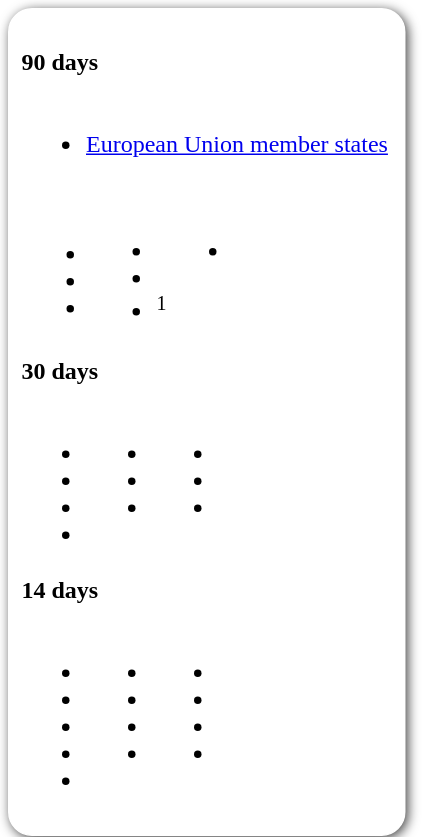<table style=" border-radius:1em; box-shadow: 0.1em 0.1em 0.5em rgba(0,0,0,0.75); background-color: white; border: 1px solid white; padding: 5px;">
<tr style="vertical-align:top;">
<td><br><strong>90 days</strong><table>
<tr>
<td><br><ul><li> <a href='#'>European Union member states</a></li></ul><table>
<tr>
<td><br><ul><li></li><li></li><li></li></ul></td>
<td valign="top"><br><ul><li></li><li></li><li><sup>1</sup></li></ul></td>
<td valign="top"><br><ul><li></li></ul></td>
<td></td>
</tr>
</table>
</td>
</tr>
</table>
<strong>30 days</strong><table>
<tr>
<td><br><ul><li></li><li></li><li></li><li></li></ul></td>
<td valign="top"><br><ul><li></li><li></li><li></li></ul></td>
<td valign="top"><br><ul><li></li><li></li><li></li></ul></td>
<td></td>
</tr>
</table>
<strong>14 days</strong><table>
<tr>
<td><br><ul><li></li><li></li><li></li><li></li><li></li></ul></td>
<td valign="top"><br><ul><li></li><li></li><li></li><li></li></ul></td>
<td valign="top"><br><ul><li></li><li></li><li></li><li></li></ul></td>
<td></td>
</tr>
</table>
</td>
</tr>
</table>
